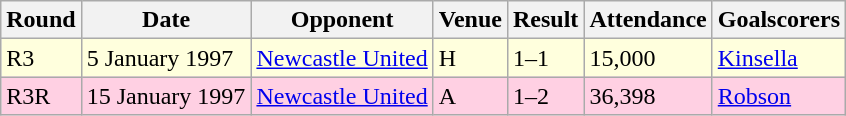<table class="wikitable">
<tr>
<th>Round</th>
<th>Date</th>
<th>Opponent</th>
<th>Venue</th>
<th>Result</th>
<th>Attendance</th>
<th>Goalscorers</th>
</tr>
<tr style="background-color: #ffffdd;">
<td>R3</td>
<td>5 January 1997</td>
<td><a href='#'>Newcastle United</a></td>
<td>H</td>
<td>1–1</td>
<td>15,000</td>
<td><a href='#'>Kinsella</a></td>
</tr>
<tr style="background-color: #ffd0e3;">
<td>R3R</td>
<td>15 January 1997</td>
<td><a href='#'>Newcastle United</a></td>
<td>A</td>
<td>1–2</td>
<td>36,398</td>
<td><a href='#'>Robson</a></td>
</tr>
</table>
